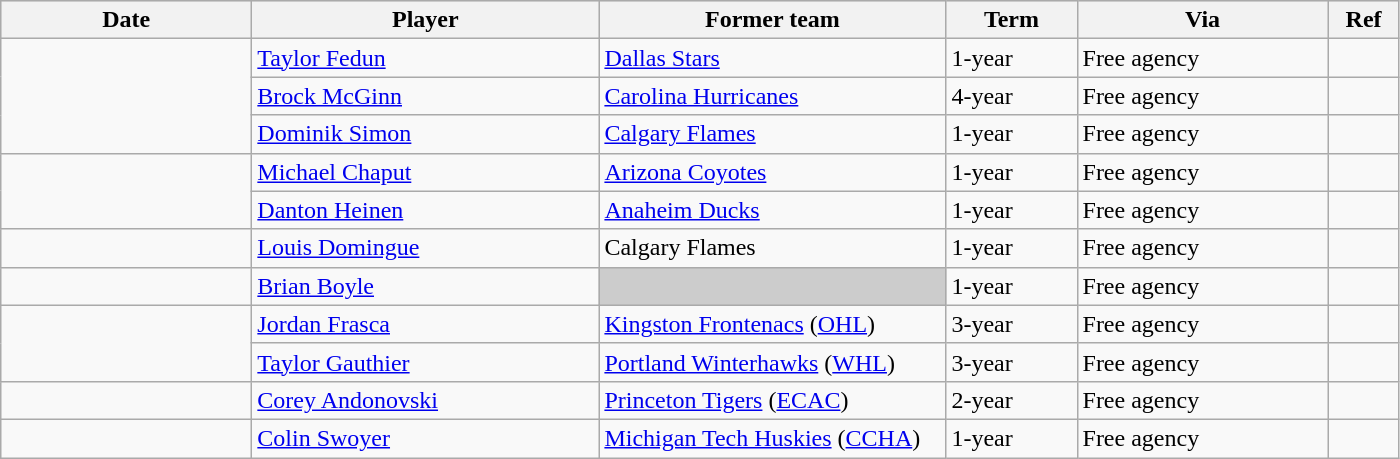<table class="wikitable">
<tr style="background:#ddd; text-align:center;">
<th style="width: 10em;">Date</th>
<th style="width: 14em;">Player</th>
<th style="width: 14em;">Former team</th>
<th style="width: 5em;">Term</th>
<th style="width: 10em;">Via</th>
<th style="width: 2.5em;">Ref</th>
</tr>
<tr>
<td rowspan=3></td>
<td><a href='#'>Taylor Fedun</a></td>
<td><a href='#'>Dallas Stars</a></td>
<td>1-year</td>
<td>Free agency</td>
<td></td>
</tr>
<tr>
<td><a href='#'>Brock McGinn</a></td>
<td><a href='#'>Carolina Hurricanes</a></td>
<td>4-year</td>
<td>Free agency</td>
<td></td>
</tr>
<tr>
<td><a href='#'>Dominik Simon</a></td>
<td><a href='#'>Calgary Flames</a></td>
<td>1-year</td>
<td>Free agency</td>
<td></td>
</tr>
<tr>
<td rowspan=2></td>
<td><a href='#'>Michael Chaput</a></td>
<td><a href='#'>Arizona Coyotes</a></td>
<td>1-year</td>
<td>Free agency</td>
<td></td>
</tr>
<tr>
<td><a href='#'>Danton Heinen</a></td>
<td><a href='#'>Anaheim Ducks</a></td>
<td>1-year</td>
<td>Free agency</td>
<td></td>
</tr>
<tr>
<td></td>
<td><a href='#'>Louis Domingue</a></td>
<td>Calgary Flames</td>
<td>1-year</td>
<td>Free agency</td>
<td></td>
</tr>
<tr>
<td></td>
<td><a href='#'>Brian Boyle</a></td>
<td style="background:#ccc;"></td>
<td>1-year</td>
<td>Free agency</td>
<td></td>
</tr>
<tr>
<td rowspan=2></td>
<td><a href='#'>Jordan Frasca</a></td>
<td><a href='#'>Kingston Frontenacs</a> (<a href='#'>OHL</a>)</td>
<td>3-year</td>
<td>Free agency</td>
<td></td>
</tr>
<tr>
<td><a href='#'>Taylor Gauthier</a></td>
<td><a href='#'>Portland Winterhawks</a> (<a href='#'>WHL</a>)</td>
<td>3-year</td>
<td>Free agency</td>
<td></td>
</tr>
<tr>
<td></td>
<td><a href='#'>Corey Andonovski</a></td>
<td><a href='#'>Princeton Tigers</a> (<a href='#'>ECAC</a>)</td>
<td>2-year</td>
<td>Free agency</td>
<td></td>
</tr>
<tr>
<td></td>
<td><a href='#'>Colin Swoyer</a></td>
<td><a href='#'>Michigan Tech Huskies</a> (<a href='#'>CCHA</a>)</td>
<td>1-year</td>
<td>Free agency</td>
<td></td>
</tr>
</table>
